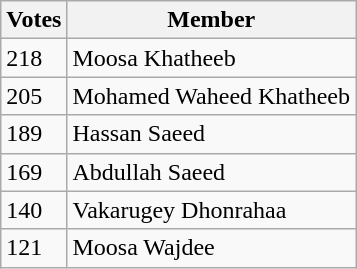<table class="wikitable sortable">
<tr>
<th>Votes</th>
<th>Member</th>
</tr>
<tr>
<td>218</td>
<td>Moosa Khatheeb</td>
</tr>
<tr>
<td>205</td>
<td>Mohamed Waheed Khatheeb</td>
</tr>
<tr>
<td>189</td>
<td>Hassan Saeed</td>
</tr>
<tr>
<td>169</td>
<td>Abdullah Saeed</td>
</tr>
<tr>
<td>140</td>
<td>Vakarugey Dhonrahaa</td>
</tr>
<tr>
<td>121</td>
<td>Moosa Wajdee</td>
</tr>
</table>
